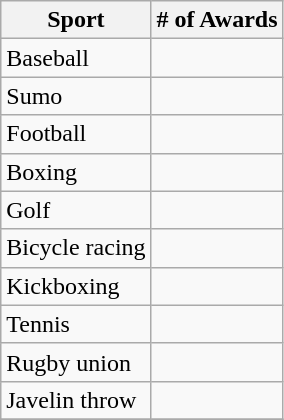<table class="wikitable">
<tr>
<th>Sport</th>
<th># of Awards</th>
</tr>
<tr>
<td>Baseball</td>
<td></td>
</tr>
<tr>
<td>Sumo</td>
<td></td>
</tr>
<tr>
<td>Football</td>
<td></td>
</tr>
<tr>
<td>Boxing</td>
<td></td>
</tr>
<tr>
<td>Golf</td>
<td></td>
</tr>
<tr>
<td>Bicycle racing</td>
<td></td>
</tr>
<tr>
<td>Kickboxing</td>
<td></td>
</tr>
<tr>
<td>Tennis</td>
<td></td>
</tr>
<tr>
<td>Rugby union</td>
<td></td>
</tr>
<tr>
<td>Javelin throw</td>
<td></td>
</tr>
<tr>
</tr>
</table>
